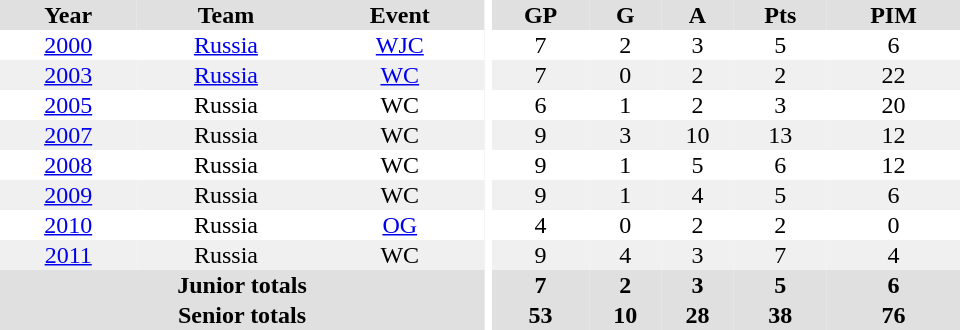<table border="0" cellpadding="1" cellspacing="0" ID="Table3" style="text-align:center; width:40em">
<tr bgcolor="#e0e0e0">
<th>Year</th>
<th>Team</th>
<th>Event</th>
<th rowspan="102" bgcolor="#ffffff"></th>
<th>GP</th>
<th>G</th>
<th>A</th>
<th>Pts</th>
<th>PIM</th>
</tr>
<tr>
<td><a href='#'>2000</a></td>
<td><a href='#'>Russia</a></td>
<td><a href='#'>WJC</a></td>
<td>7</td>
<td>2</td>
<td>3</td>
<td>5</td>
<td>6</td>
</tr>
<tr bgcolor="#f0f0f0">
<td><a href='#'>2003</a></td>
<td><a href='#'>Russia</a></td>
<td><a href='#'>WC</a></td>
<td>7</td>
<td>0</td>
<td>2</td>
<td>2</td>
<td>22</td>
</tr>
<tr>
<td><a href='#'>2005</a></td>
<td>Russia</td>
<td>WC</td>
<td>6</td>
<td>1</td>
<td>2</td>
<td>3</td>
<td>20</td>
</tr>
<tr bgcolor="#f0f0f0">
<td><a href='#'>2007</a></td>
<td>Russia</td>
<td>WC</td>
<td>9</td>
<td>3</td>
<td>10</td>
<td>13</td>
<td>12</td>
</tr>
<tr>
<td><a href='#'>2008</a></td>
<td>Russia</td>
<td>WC</td>
<td>9</td>
<td>1</td>
<td>5</td>
<td>6</td>
<td>12</td>
</tr>
<tr bgcolor="#f0f0f0">
<td><a href='#'>2009</a></td>
<td>Russia</td>
<td>WC</td>
<td>9</td>
<td>1</td>
<td>4</td>
<td>5</td>
<td>6</td>
</tr>
<tr>
<td><a href='#'>2010</a></td>
<td>Russia</td>
<td><a href='#'>OG</a></td>
<td>4</td>
<td>0</td>
<td>2</td>
<td>2</td>
<td>0</td>
</tr>
<tr bgcolor="#f0f0f0">
<td><a href='#'>2011</a></td>
<td>Russia</td>
<td>WC</td>
<td>9</td>
<td>4</td>
<td>3</td>
<td>7</td>
<td>4</td>
</tr>
<tr bgcolor="#e0e0e0">
<th colspan="3">Junior totals</th>
<th>7</th>
<th>2</th>
<th>3</th>
<th>5</th>
<th>6</th>
</tr>
<tr bgcolor="#e0e0e0">
<th colspan="3">Senior totals</th>
<th>53</th>
<th>10</th>
<th>28</th>
<th>38</th>
<th>76</th>
</tr>
</table>
